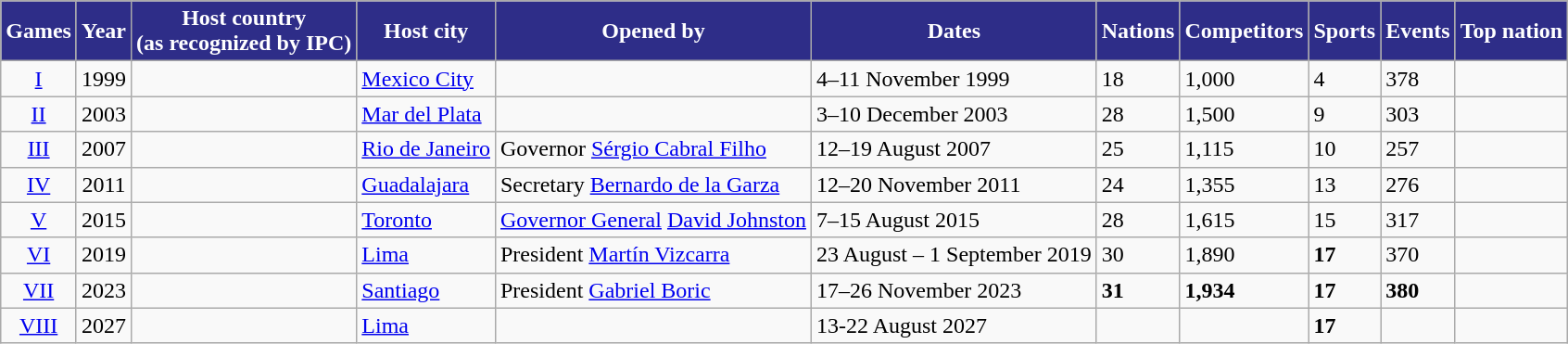<table class="sortable wikitable" style="font-size: 100%" width=  align="center">
<tr>
<th style="background:#2E2D88; color:white;">Games</th>
<th style="background:#2E2D88; color:white;">Year</th>
<th style="background:#2E2D88; color:white;">Host country <br>(as recognized by IPC)</th>
<th style="background:#2E2D88; color:white;">Host city</th>
<th style="background:#2E2D88; color:white;">Opened by</th>
<th style="background:#2E2D88; color:white;">Dates</th>
<th style="background:#2E2D88; color:white;">Nations</th>
<th style="background:#2E2D88; color:white;">Competitors</th>
<th style="background:#2E2D88; color:white;">Sports</th>
<th style="background:#2E2D88; color:white;">Events</th>
<th style="background:#2E2D88; color:white;">Top nation</th>
</tr>
<tr>
<td align=center><a href='#'>I</a></td>
<td align=center>1999</td>
<td align=left></td>
<td><a href='#'>Mexico City</a></td>
<td></td>
<td>4–11 November 1999</td>
<td>18</td>
<td>1,000</td>
<td>4</td>
<td>378</td>
<td></td>
</tr>
<tr>
<td align=center><a href='#'>II</a></td>
<td align=center>2003</td>
<td align=left></td>
<td><a href='#'>Mar del Plata</a></td>
<td></td>
<td>3–10 December 2003</td>
<td>28</td>
<td>1,500</td>
<td>9</td>
<td>303</td>
<td></td>
</tr>
<tr>
<td align=center><a href='#'>III</a></td>
<td align=center>2007</td>
<td align=left></td>
<td><a href='#'>Rio de Janeiro</a></td>
<td>Governor <a href='#'>Sérgio Cabral Filho</a></td>
<td>12–19 August 2007</td>
<td>25</td>
<td>1,115</td>
<td>10</td>
<td>257</td>
<td></td>
</tr>
<tr>
<td align=center><a href='#'>IV</a></td>
<td align=center>2011</td>
<td align=left></td>
<td><a href='#'>Guadalajara</a></td>
<td>Secretary <a href='#'>Bernardo de la Garza</a></td>
<td>12–20 November 2011</td>
<td>24</td>
<td>1,355</td>
<td>13</td>
<td>276</td>
<td></td>
</tr>
<tr>
<td align=center><a href='#'>V</a></td>
<td align=center>2015</td>
<td align=left></td>
<td><a href='#'>Toronto</a></td>
<td><a href='#'>Governor General</a> <a href='#'>David Johnston</a></td>
<td>7–15 August 2015</td>
<td>28</td>
<td>1,615</td>
<td>15</td>
<td>317</td>
<td></td>
</tr>
<tr>
<td align=center><a href='#'>VI</a></td>
<td align=center>2019</td>
<td align=left></td>
<td><a href='#'>Lima</a></td>
<td>President <a href='#'>Martín Vizcarra</a></td>
<td>23 August – 1 September 2019</td>
<td>30</td>
<td>1,890</td>
<td><strong>17</strong></td>
<td>370</td>
<td></td>
</tr>
<tr>
<td align=center><a href='#'>VII</a></td>
<td align=center>2023</td>
<td align=left></td>
<td><a href='#'>Santiago</a></td>
<td>President <a href='#'>Gabriel Boric</a></td>
<td>17–26 November 2023</td>
<td><strong>31</strong></td>
<td><strong>1,934</strong></td>
<td><strong>17</strong></td>
<td><strong>380</strong></td>
<td></td>
</tr>
<tr>
<td align=center><a href='#'>VIII</a></td>
<td align=center>2027</td>
<td align=left></td>
<td><a href='#'>Lima</a></td>
<td></td>
<td>13-22 August 2027</td>
<td></td>
<td></td>
<td><strong>17</strong></td>
<td></td>
</tr>
</table>
